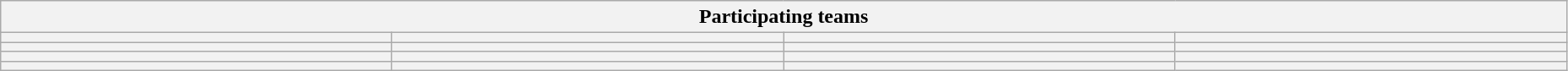<table class="wikitable" style="width:98%;">
<tr>
<th colspan=4>Participating teams</th>
</tr>
<tr>
<th width=25%></th>
<th width=25%></th>
<th width=25%></th>
<th width=25%></th>
</tr>
<tr>
<th></th>
<th></th>
<th></th>
<th></th>
</tr>
<tr>
<th></th>
<th></th>
<th></th>
<th></th>
</tr>
<tr>
<th></th>
<th></th>
<th></th>
<th></th>
</tr>
</table>
